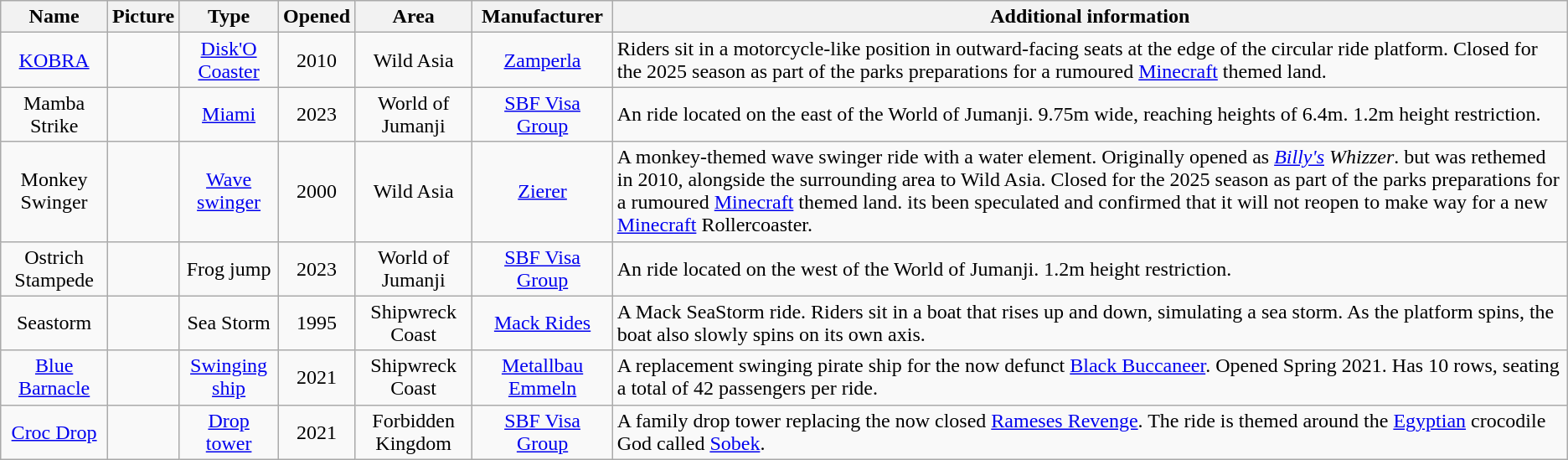<table class="wikitable sortable">
<tr>
<th>Name</th>
<th ! class="unsortable">Picture</th>
<th>Type</th>
<th>Opened</th>
<th>Area</th>
<th>Manufacturer</th>
<th ! class="unsortable">Additional information</th>
</tr>
<tr>
<td align=center><a href='#'>KOBRA</a></td>
<td></td>
<td align=center><a href='#'>Disk'O Coaster</a></td>
<td align=center>2010</td>
<td align=center>Wild Asia</td>
<td align=center><a href='#'>Zamperla</a></td>
<td>Riders sit in a motorcycle-like position in outward-facing seats at the edge of the circular ride platform. Closed for the 2025 season as part of the parks preparations for a rumoured <a href='#'>Minecraft</a> themed land.</td>
</tr>
<tr>
<td align=center>Mamba Strike</td>
<td></td>
<td align=center><a href='#'>Miami</a></td>
<td align=center>2023</td>
<td align=center>World of Jumanji</td>
<td align=center><a href='#'>SBF Visa Group</a></td>
<td>An  ride located on the east of the World of Jumanji. 9.75m wide, reaching heights of 6.4m. 1.2m height restriction.</td>
</tr>
<tr>
<td align=center>Monkey Swinger</td>
<td></td>
<td align=center><a href='#'>Wave swinger</a></td>
<td align=center>2000</td>
<td align=center>Wild Asia</td>
<td align=center><a href='#'>Zierer</a></td>
<td>A monkey-themed wave swinger ride with a water element. Originally opened as <em><a href='#'>Billy's</a> Whizzer</em>. but was rethemed in 2010, alongside the surrounding area to Wild Asia. Closed for the 2025 season as part of the parks preparations for a rumoured <a href='#'>Minecraft</a> themed land. its been speculated and confirmed that it will not reopen to make way for a new <a href='#'>Minecraft</a> Rollercoaster.</td>
</tr>
<tr>
<td align="center">Ostrich Stampede</td>
<td></td>
<td align="center">Frog jump</td>
<td align="center">2023</td>
<td align="center">World of Jumanji</td>
<td align="center"><a href='#'>SBF Visa Group</a></td>
<td>An  ride located on the west of the World of Jumanji. 1.2m height restriction.</td>
</tr>
<tr>
<td align=center>Seastorm</td>
<td></td>
<td align=center>Sea Storm</td>
<td align=center>1995</td>
<td align=center>Shipwreck Coast</td>
<td align="center"><a href='#'>Mack Rides</a></td>
<td>A Mack SeaStorm  ride. Riders sit in a boat that rises up and down, simulating a sea storm. As the platform spins, the boat also slowly spins on its own axis.</td>
</tr>
<tr>
<td align=center><a href='#'>Blue Barnacle</a></td>
<td></td>
<td align=center><a href='#'>Swinging ship</a></td>
<td align=center>2021</td>
<td align=center>Shipwreck Coast</td>
<td align="center"><a href='#'>Metallbau Emmeln</a></td>
<td>A replacement swinging pirate ship for the now defunct <a href='#'>Black Buccaneer</a>. Opened Spring 2021. Has 10 rows, seating a total of 42 passengers per ride.</td>
</tr>
<tr>
<td align=center><a href='#'>Croc Drop</a></td>
<td></td>
<td align=center><a href='#'>Drop tower</a></td>
<td align=center>2021</td>
<td align=center>Forbidden Kingdom</td>
<td align=center><a href='#'>SBF Visa Group</a></td>
<td>A family drop tower replacing the now closed <a href='#'>Rameses Revenge</a>. The ride is themed around the <a href='#'>Egyptian</a> crocodile God called <a href='#'>Sobek</a>.</td>
</tr>
</table>
